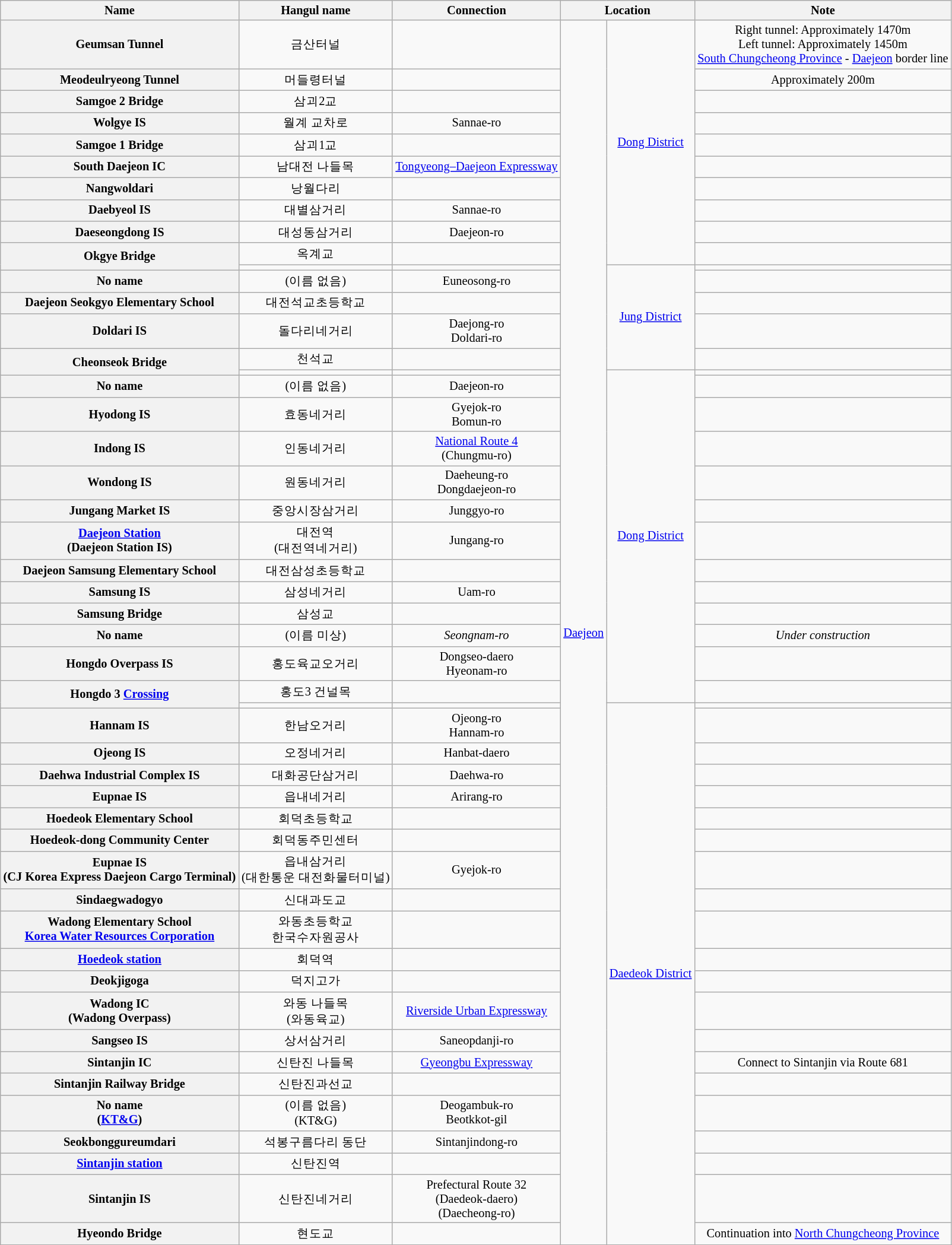<table class="wikitable" style="font-size: 85%; text-align: center;">
<tr>
<th>Name </th>
<th>Hangul name</th>
<th>Connection</th>
<th colspan="2">Location</th>
<th>Note</th>
</tr>
<tr>
<th>Geumsan Tunnel</th>
<td>금산터널</td>
<td></td>
<td rowspan=49><a href='#'>Daejeon</a></td>
<td rowspan=10><a href='#'>Dong District</a></td>
<td>Right tunnel: Approximately 1470m<br>Left tunnel: Approximately 1450m<br><a href='#'>South Chungcheong Province</a> - <a href='#'>Daejeon</a> border line</td>
</tr>
<tr>
<th>Meodeulryeong Tunnel</th>
<td>머들령터널</td>
<td></td>
<td>Approximately 200m</td>
</tr>
<tr>
<th>Samgoe 2 Bridge</th>
<td>삼괴2교</td>
<td></td>
<td></td>
</tr>
<tr>
<th>Wolgye IS</th>
<td>월계 교차로</td>
<td>Sannae-ro</td>
<td></td>
</tr>
<tr>
<th>Samgoe 1 Bridge</th>
<td>삼괴1교</td>
<td></td>
<td></td>
</tr>
<tr>
<th>South Daejeon IC</th>
<td>남대전 나들목</td>
<td><a href='#'>Tongyeong–Daejeon Expressway</a></td>
<td></td>
</tr>
<tr>
<th>Nangwoldari</th>
<td>낭월다리</td>
<td></td>
<td></td>
</tr>
<tr>
<th>Daebyeol IS</th>
<td>대별삼거리</td>
<td>Sannae-ro</td>
<td></td>
</tr>
<tr>
<th>Daeseongdong IS</th>
<td>대성동삼거리</td>
<td>Daejeon-ro</td>
<td></td>
</tr>
<tr>
<th rowspan=2>Okgye Bridge</th>
<td>옥계교</td>
<td></td>
<td></td>
</tr>
<tr>
<td></td>
<td></td>
<td rowspan=5><a href='#'>Jung District</a></td>
<td></td>
</tr>
<tr>
<th>No name</th>
<td>(이름 없음)</td>
<td>Euneosong-ro</td>
<td></td>
</tr>
<tr>
<th>Daejeon Seokgyo Elementary School</th>
<td>대전석교초등학교</td>
<td></td>
<td></td>
</tr>
<tr>
<th>Doldari IS</th>
<td>돌다리네거리</td>
<td>Daejong-ro<br>Doldari-ro</td>
<td></td>
</tr>
<tr>
<th rowspan=2>Cheonseok Bridge</th>
<td>천석교</td>
<td></td>
<td></td>
</tr>
<tr>
<td></td>
<td></td>
<td rowspan=13><a href='#'>Dong District</a></td>
<td></td>
</tr>
<tr>
<th>No name</th>
<td>(이름 없음)</td>
<td>Daejeon-ro</td>
<td></td>
</tr>
<tr>
<th>Hyodong IS</th>
<td>효동네거리</td>
<td>Gyejok-ro<br>Bomun-ro</td>
<td></td>
</tr>
<tr>
<th>Indong IS</th>
<td>인동네거리</td>
<td><a href='#'>National Route 4</a><br>(Chungmu-ro)</td>
<td></td>
</tr>
<tr>
<th>Wondong IS</th>
<td>원동네거리</td>
<td>Daeheung-ro<br>Dongdaejeon-ro</td>
<td></td>
</tr>
<tr>
<th>Jungang Market IS</th>
<td>중앙시장삼거리</td>
<td>Junggyo-ro</td>
<td></td>
</tr>
<tr>
<th><a href='#'>Daejeon Station</a><br>(Daejeon Station IS)</th>
<td>대전역<br>(대전역네거리)</td>
<td>Jungang-ro</td>
<td></td>
</tr>
<tr>
<th>Daejeon Samsung Elementary School</th>
<td>대전삼성초등학교</td>
<td></td>
<td></td>
</tr>
<tr>
<th>Samsung IS</th>
<td>삼성네거리</td>
<td>Uam-ro</td>
<td></td>
</tr>
<tr>
<th>Samsung Bridge</th>
<td>삼성교</td>
<td></td>
<td></td>
</tr>
<tr>
<th>No name</th>
<td>(이름 미상)</td>
<td><em>Seongnam-ro</em></td>
<td><em>Under construction</em></td>
</tr>
<tr>
<th>Hongdo Overpass IS</th>
<td>홍도육교오거리</td>
<td>Dongseo-daero<br>Hyeonam-ro</td>
<td></td>
</tr>
<tr>
<th rowspan=2>Hongdo 3 <a href='#'>Crossing</a></th>
<td>홍도3 건널목</td>
<td></td>
<td></td>
</tr>
<tr>
<td></td>
<td></td>
<td rowspan=21><a href='#'>Daedeok District</a></td>
<td></td>
</tr>
<tr>
<th>Hannam IS</th>
<td>한남오거리</td>
<td>Ojeong-ro<br>Hannam-ro</td>
<td></td>
</tr>
<tr>
<th>Ojeong IS</th>
<td>오정네거리</td>
<td>Hanbat-daero</td>
<td></td>
</tr>
<tr>
<th>Daehwa Industrial Complex IS</th>
<td>대화공단삼거리</td>
<td>Daehwa-ro</td>
<td></td>
</tr>
<tr>
<th>Eupnae IS</th>
<td>읍내네거리</td>
<td>Arirang-ro</td>
<td></td>
</tr>
<tr>
<th>Hoedeok Elementary School</th>
<td>회덕초등학교</td>
<td></td>
<td></td>
</tr>
<tr>
<th>Hoedeok-dong Community Center</th>
<td>회덕동주민센터</td>
<td></td>
<td></td>
</tr>
<tr>
<th>Eupnae IS<br>(CJ Korea Express Daejeon Cargo Terminal)</th>
<td>읍내삼거리<br>(대한통운 대전화물터미널)</td>
<td>Gyejok-ro</td>
<td></td>
</tr>
<tr>
<th>Sindaegwadogyo</th>
<td>신대과도교</td>
<td></td>
<td></td>
</tr>
<tr>
<th>Wadong Elementary School<br><a href='#'>Korea Water Resources Corporation</a></th>
<td>와동초등학교<br>한국수자원공사</td>
<td></td>
<td></td>
</tr>
<tr>
<th><a href='#'>Hoedeok station</a></th>
<td>회덕역</td>
<td></td>
<td></td>
</tr>
<tr>
<th>Deokjigoga</th>
<td>덕지고가</td>
<td></td>
<td></td>
</tr>
<tr>
<th>Wadong IC<br>(Wadong Overpass)</th>
<td>와동 나들목<br>(와동육교)</td>
<td><a href='#'>Riverside Urban Expressway</a></td>
<td></td>
</tr>
<tr>
<th>Sangseo IS</th>
<td>상서삼거리</td>
<td>Saneopdanji-ro</td>
<td></td>
</tr>
<tr>
<th>Sintanjin IC</th>
<td>신탄진 나들목</td>
<td><a href='#'>Gyeongbu Expressway</a></td>
<td>Connect to Sintanjin via Route 681</td>
</tr>
<tr>
<th>Sintanjin Railway Bridge</th>
<td>신탄진과선교</td>
<td></td>
<td></td>
</tr>
<tr>
<th>No name<br>(<a href='#'>KT&G</a>)</th>
<td>(이름 없음)<br>(KT&G)</td>
<td>Deogambuk-ro<br>Beotkkot-gil</td>
<td></td>
</tr>
<tr>
<th>Seokbonggureumdari</th>
<td>석봉구름다리 동단</td>
<td>Sintanjindong-ro</td>
<td></td>
</tr>
<tr>
<th><a href='#'>Sintanjin station</a></th>
<td>신탄진역</td>
<td></td>
<td></td>
</tr>
<tr>
<th>Sintanjin IS</th>
<td>신탄진네거리</td>
<td>Prefectural Route 32<br>(Daedeok-daero)<br>(Daecheong-ro)</td>
<td></td>
</tr>
<tr>
<th>Hyeondo Bridge</th>
<td>현도교</td>
<td></td>
<td>Continuation into <a href='#'>North Chungcheong Province</a></td>
</tr>
<tr>
</tr>
</table>
